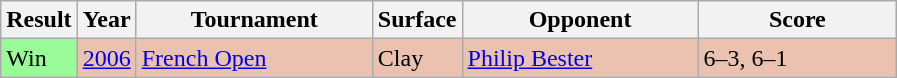<table class="sortable wikitable">
<tr>
<th style="width:40px;">Result</th>
<th style="width:30px;">Year</th>
<th style="width:150px;">Tournament</th>
<th style="width:50px;">Surface</th>
<th style="width:150px;">Opponent</th>
<th style="width:125px;" class="unsortable">Score</th>
</tr>
<tr style="background:#ebc2af;">
<td style="background:#98fb98;">Win</td>
<td><a href='#'>2006</a></td>
<td><a href='#'>French Open</a></td>
<td>Clay</td>
<td> <a href='#'>Philip Bester</a></td>
<td>6–3, 6–1</td>
</tr>
</table>
